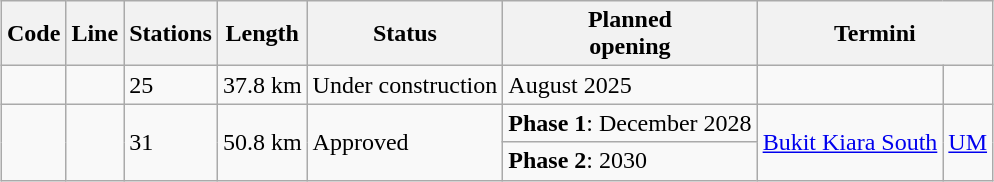<table class="wikitable" style="margin:auto;">
<tr>
<th>Code</th>
<th>Line</th>
<th>Stations</th>
<th>Length</th>
<th>Status</th>
<th>Planned<br>opening</th>
<th colspan="2">Termini</th>
</tr>
<tr>
<td><big></big></td>
<td></td>
<td>25</td>
<td>37.8 km</td>
<td>Under construction</td>
<td>August 2025</td>
<td></td>
<td></td>
</tr>
<tr>
<td rowspan="2"><big></big></td>
<td rowspan="2"></td>
<td rowspan="2">31</td>
<td rowspan="2">50.8 km</td>
<td rowspan="2">Approved</td>
<td><strong>Phase 1</strong>: December 2028</td>
<td rowspan="2"><a href='#'>Bukit Kiara South</a></td>
<td rowspan="2"><a href='#'>UM</a></td>
</tr>
<tr>
<td><strong>Phase 2</strong>: 2030</td>
</tr>
</table>
